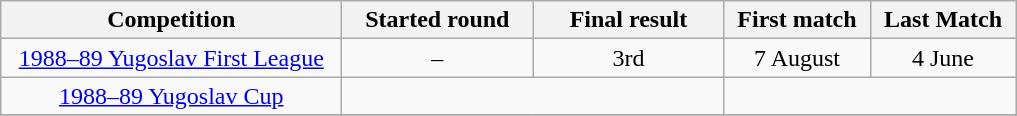<table class="wikitable" style="text-align: center;">
<tr>
<th width="220">Competition</th>
<th width="120">Started round</th>
<th width="120">Final result</th>
<th width="90">First match</th>
<th width="90">Last Match</th>
</tr>
<tr>
<td><a href='#'>1988–89 Yugoslav First League</a></td>
<td>–</td>
<td>3rd</td>
<td>7 August</td>
<td>4 June</td>
</tr>
<tr>
<td><a href='#'>1988–89 Yugoslav Cup</a></td>
<td colspan=2></td>
<td colspan=2></td>
</tr>
<tr>
</tr>
</table>
